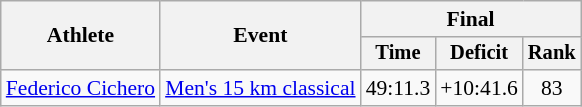<table class="wikitable" style="font-size:90%">
<tr>
<th rowspan="2">Athlete</th>
<th rowspan="2">Event</th>
<th colspan="3">Final</th>
</tr>
<tr style="font-size:95%">
<th>Time</th>
<th>Deficit</th>
<th>Rank</th>
</tr>
<tr align=center>
<td align=left><a href='#'>Federico Cichero</a></td>
<td align=left><a href='#'>Men's 15 km classical</a></td>
<td>49:11.3</td>
<td>+10:41.6</td>
<td>83</td>
</tr>
</table>
